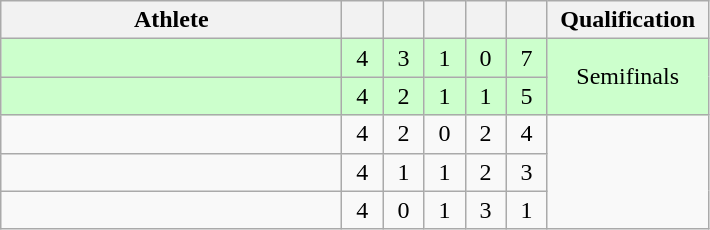<table class="wikitable sortable" style="text-align:center">
<tr>
<th width=220>Athlete</th>
<th width=20></th>
<th width=20></th>
<th width=20></th>
<th width=20></th>
<th width=20></th>
<th width=100>Qualification</th>
</tr>
<tr bgcolor="#ccffcc">
<td style="text-align:left;"></td>
<td>4</td>
<td>3</td>
<td>1</td>
<td>0</td>
<td>7</td>
<td rowspan="2">Semifinals</td>
</tr>
<tr bgcolor="#ccffcc">
<td style="text-align:left;"></td>
<td>4</td>
<td>2</td>
<td>1</td>
<td>1</td>
<td>5</td>
</tr>
<tr>
<td style="text-align:left;"></td>
<td>4</td>
<td>2</td>
<td>0</td>
<td>2</td>
<td>4</td>
<td rowspan="3" colspan="3" align="center" style="vertical-align:middle;"></td>
</tr>
<tr>
<td style="text-align:left;"></td>
<td>4</td>
<td>1</td>
<td>1</td>
<td>2</td>
<td>3</td>
</tr>
<tr>
<td style="text-align:left;"></td>
<td>4</td>
<td>0</td>
<td>1</td>
<td>3</td>
<td>1</td>
</tr>
</table>
